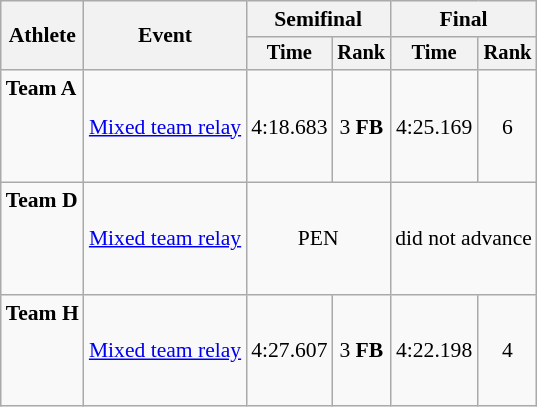<table class="wikitable" style="font-size:90%">
<tr>
<th rowspan=2>Athlete</th>
<th rowspan=2>Event</th>
<th colspan=2>Semifinal</th>
<th colspan=2>Final</th>
</tr>
<tr style="font-size:95%">
<th>Time</th>
<th>Rank</th>
<th>Time</th>
<th>Rank</th>
</tr>
<tr align=center>
<td align=left><strong>Team A</strong><br><br><br><br></td>
<td align=left><a href='#'>Mixed team relay</a></td>
<td>4:18.683</td>
<td>3 <strong>FB</strong></td>
<td>4:25.169</td>
<td>6</td>
</tr>
<tr align=center>
<td align=left><strong>Team D</strong><br><br><br><br></td>
<td align=left><a href='#'>Mixed team relay</a></td>
<td colspan=2>PEN</td>
<td colspan=2>did not advance</td>
</tr>
<tr align=center>
<td align=left><strong>Team H</strong><br><br><br><br></td>
<td align=left><a href='#'>Mixed team relay</a></td>
<td>4:27.607</td>
<td>3 <strong>FB</strong></td>
<td>4:22.198</td>
<td>4</td>
</tr>
</table>
